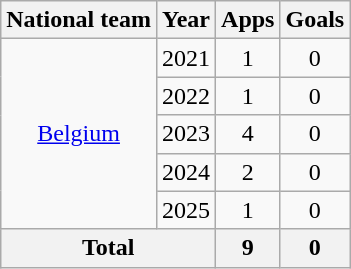<table class="wikitable" style="text-align: center;">
<tr>
<th>National team</th>
<th>Year</th>
<th>Apps</th>
<th>Goals</th>
</tr>
<tr>
<td rowspan=5><a href='#'>Belgium</a></td>
<td>2021</td>
<td>1</td>
<td>0</td>
</tr>
<tr>
<td>2022</td>
<td>1</td>
<td>0</td>
</tr>
<tr>
<td>2023</td>
<td>4</td>
<td>0</td>
</tr>
<tr>
<td>2024</td>
<td>2</td>
<td>0</td>
</tr>
<tr>
<td>2025</td>
<td>1</td>
<td>0</td>
</tr>
<tr>
<th colspan=2>Total</th>
<th>9</th>
<th>0</th>
</tr>
</table>
